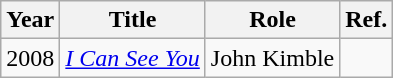<table class="wikitable">
<tr>
<th>Year</th>
<th>Title</th>
<th>Role</th>
<th>Ref.</th>
</tr>
<tr>
<td>2008</td>
<td><em><a href='#'>I Can See You</a></em></td>
<td>John Kimble</td>
<td></td>
</tr>
</table>
